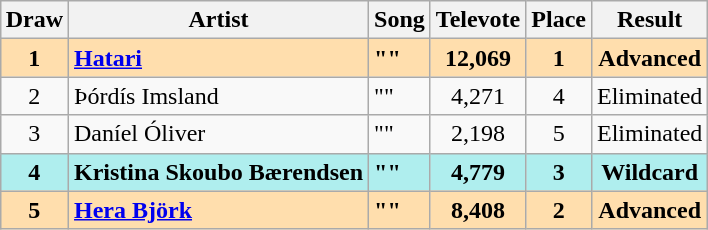<table class="sortable wikitable" style="margin: 1em auto 1em auto; text-align:center">
<tr>
<th>Draw</th>
<th>Artist</th>
<th>Song</th>
<th>Televote</th>
<th>Place</th>
<th>Result</th>
</tr>
<tr style="font-weight:bold; background:navajowhite;">
<td>1</td>
<td align="left"><a href='#'>Hatari</a></td>
<td align="left">""</td>
<td>12,069</td>
<td>1</td>
<td>Advanced</td>
</tr>
<tr>
<td>2</td>
<td align="left">Þórdís Imsland</td>
<td align="left">""</td>
<td>4,271</td>
<td>4</td>
<td>Eliminated</td>
</tr>
<tr>
<td>3</td>
<td align="left">Daníel Óliver</td>
<td align="left">""</td>
<td>2,198</td>
<td>5</td>
<td>Eliminated</td>
</tr>
<tr style="font-weight:bold;background:paleturquoise;">
<td>4</td>
<td align="left">Kristina Skoubo Bærendsen</td>
<td align="left">""</td>
<td>4,779</td>
<td>3</td>
<td>Wildcard</td>
</tr>
<tr style="font-weight:bold; background:navajowhite;">
<td>5</td>
<td align="left"><a href='#'>Hera Björk</a></td>
<td align="left">""</td>
<td>8,408</td>
<td>2</td>
<td>Advanced</td>
</tr>
</table>
